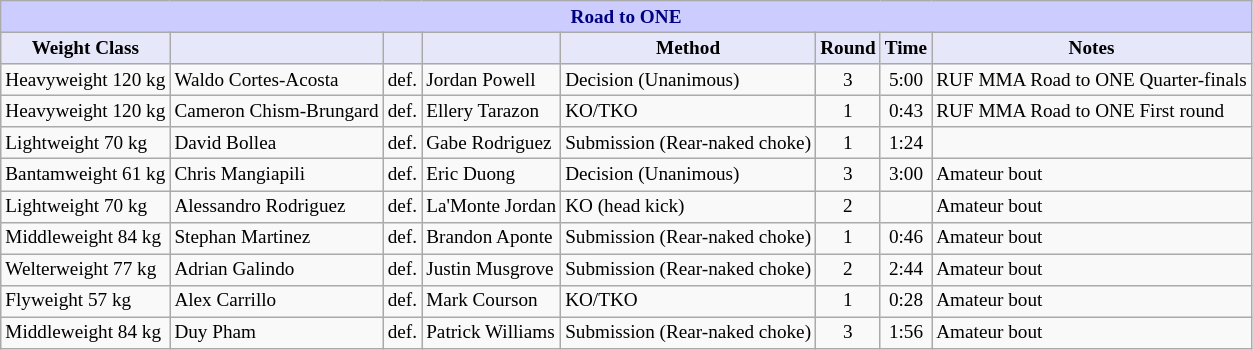<table class="wikitable" style="font-size: 80%;">
<tr>
<th colspan="8" style="background-color: #ccf; color: #000080; text-align: center;"><strong>Road to ONE</strong></th>
</tr>
<tr>
<th colspan="1" style="background-color: #E6E8FA; color: #000000; text-align: center;">Weight Class</th>
<th colspan="1" style="background-color: #E6E8FA; color: #000000; text-align: center;"></th>
<th colspan="1" style="background-color: #E6E8FA; color: #000000; text-align: center;"></th>
<th colspan="1" style="background-color: #E6E8FA; color: #000000; text-align: center;"></th>
<th colspan="1" style="background-color: #E6E8FA; color: #000000; text-align: center;">Method</th>
<th colspan="1" style="background-color: #E6E8FA; color: #000000; text-align: center;">Round</th>
<th colspan="1" style="background-color: #E6E8FA; color: #000000; text-align: center;">Time</th>
<th colspan="1" style="background-color: #E6E8FA; color: #000000; text-align: center;">Notes</th>
</tr>
<tr>
<td>Heavyweight 120 kg</td>
<td> Waldo Cortes-Acosta</td>
<td align=center>def.</td>
<td> Jordan Powell</td>
<td>Decision (Unanimous)</td>
<td align=center>3</td>
<td align=center>5:00</td>
<td>RUF MMA Road to ONE Quarter-finals</td>
</tr>
<tr>
<td>Heavyweight 120 kg</td>
<td> Cameron Chism-Brungard</td>
<td align=center>def.</td>
<td> Ellery Tarazon</td>
<td>KO/TKO</td>
<td align=center>1</td>
<td align=center>0:43</td>
<td>RUF MMA Road to ONE First round</td>
</tr>
<tr>
<td>Lightweight 70 kg</td>
<td> David Bollea</td>
<td align=center>def.</td>
<td> Gabe Rodriguez</td>
<td>Submission (Rear-naked choke)</td>
<td align=center>1</td>
<td align=center>1:24</td>
<td></td>
</tr>
<tr>
<td>Bantamweight 61 kg</td>
<td> Chris Mangiapili</td>
<td align=center>def.</td>
<td> Eric Duong</td>
<td>Decision (Unanimous)</td>
<td align=center>3</td>
<td align=center>3:00</td>
<td>Amateur bout</td>
</tr>
<tr>
<td>Lightweight 70 kg</td>
<td> Alessandro Rodriguez</td>
<td align=center>def.</td>
<td> La'Monte Jordan</td>
<td>KO (head kick)</td>
<td align=center>2</td>
<td align=center></td>
<td>Amateur bout</td>
</tr>
<tr>
<td>Middleweight 84 kg</td>
<td> Stephan Martinez</td>
<td align=center>def.</td>
<td> Brandon Aponte</td>
<td>Submission (Rear-naked choke)</td>
<td align=center>1</td>
<td align=center>0:46</td>
<td>Amateur bout</td>
</tr>
<tr>
<td>Welterweight 77 kg</td>
<td> Adrian Galindo</td>
<td align=center>def.</td>
<td> Justin Musgrove</td>
<td>Submission (Rear-naked choke)</td>
<td align=center>2</td>
<td align=center>2:44</td>
<td>Amateur bout</td>
</tr>
<tr>
<td>Flyweight 57 kg</td>
<td> Alex Carrillo</td>
<td align=center>def.</td>
<td> Mark Courson</td>
<td>KO/TKO</td>
<td align=center>1</td>
<td align=center>0:28</td>
<td>Amateur bout</td>
</tr>
<tr>
<td>Middleweight 84 kg</td>
<td> Duy Pham</td>
<td align=center>def.</td>
<td> Patrick Williams</td>
<td>Submission (Rear-naked choke)</td>
<td align=center>3</td>
<td align=center>1:56</td>
<td>Amateur bout</td>
</tr>
</table>
